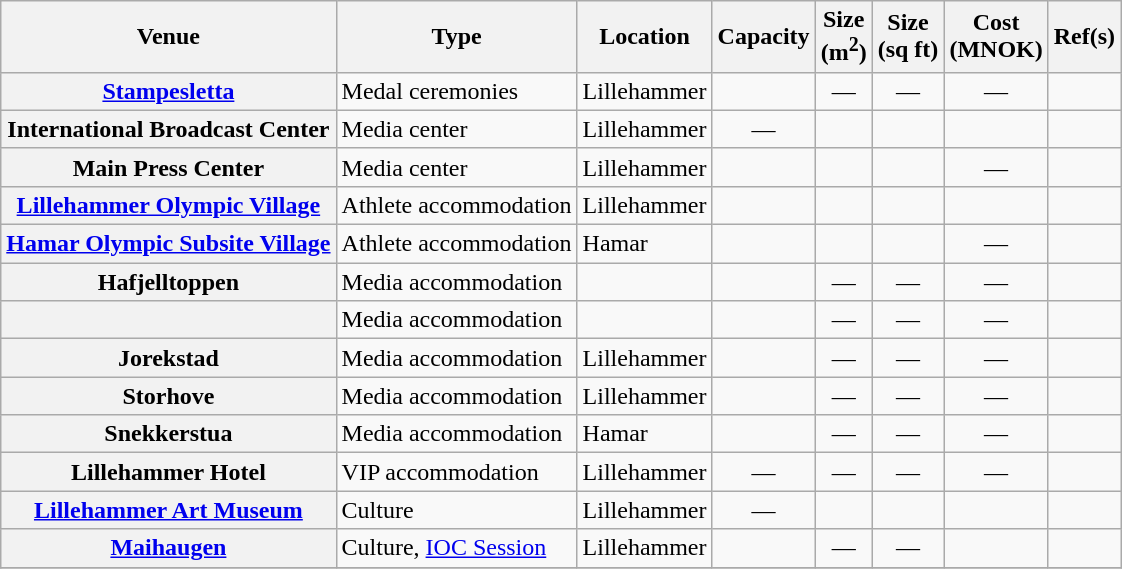<table class="wikitable sortable plainrowheaders">
<tr>
<th scope=col>Venue</th>
<th scope=col>Type</th>
<th scope=col>Location</th>
<th scope=col>Capacity</th>
<th scope=col>Size<br>(m<sup>2</sup>)</th>
<th scope=col>Size<br>(sq ft)</th>
<th scope=col>Cost<br>(MNOK)</th>
<th scope=col class="unsortable">Ref(s)</th>
</tr>
<tr>
<th scope=row><a href='#'>Stampesletta</a></th>
<td>Medal ceremonies</td>
<td>Lillehammer</td>
<td align=right></td>
<td align=center>—</td>
<td align=center>—</td>
<td align=center>—</td>
<td align=center></td>
</tr>
<tr>
<th scope=row>International Broadcast Center</th>
<td>Media center</td>
<td>Lillehammer</td>
<td align=center>—</td>
<td align=right></td>
<td align=right></td>
<td align=right></td>
<td align=center></td>
</tr>
<tr>
<th scope=row>Main Press Center</th>
<td>Media center</td>
<td>Lillehammer</td>
<td align=right></td>
<td align=right></td>
<td align=right></td>
<td align=center>—</td>
<td align=center></td>
</tr>
<tr>
<th scope=row><a href='#'>Lillehammer Olympic Village</a></th>
<td>Athlete accommodation</td>
<td>Lillehammer</td>
<td align=right></td>
<td align=right></td>
<td align=right></td>
<td align=right></td>
<td align=center></td>
</tr>
<tr>
<th scope=row><a href='#'>Hamar Olympic Subsite Village</a></th>
<td>Athlete accommodation</td>
<td>Hamar</td>
<td align=right></td>
<td align=right></td>
<td align=right></td>
<td align=center>—</td>
<td align=center></td>
</tr>
<tr>
<th scope=row>Hafjelltoppen</th>
<td>Media accommodation</td>
<td></td>
<td align=right></td>
<td align=center>—</td>
<td align=center>—</td>
<td align=center>—</td>
<td align=center></td>
</tr>
<tr>
<th scope=row></th>
<td>Media accommodation</td>
<td></td>
<td align=right></td>
<td align=center>—</td>
<td align=center>—</td>
<td align=center>—</td>
<td align=center></td>
</tr>
<tr>
<th scope=row>Jorekstad</th>
<td>Media accommodation</td>
<td>Lillehammer</td>
<td align=right></td>
<td align=center>—</td>
<td align=center>—</td>
<td align=center>—</td>
<td align=center></td>
</tr>
<tr>
<th scope=row>Storhove</th>
<td>Media accommodation</td>
<td>Lillehammer</td>
<td align=right></td>
<td align=center>—</td>
<td align=center>—</td>
<td align=center>—</td>
<td align=center></td>
</tr>
<tr>
<th scope=row>Snekkerstua</th>
<td>Media accommodation</td>
<td>Hamar</td>
<td align=right></td>
<td align=center>—</td>
<td align=center>—</td>
<td align=center>—</td>
<td align=center></td>
</tr>
<tr>
<th scope=row>Lillehammer Hotel</th>
<td>VIP accommodation</td>
<td>Lillehammer</td>
<td align=center>—</td>
<td align=center>—</td>
<td align=center>—</td>
<td align=center>—</td>
<td align=center></td>
</tr>
<tr>
<th scope=row><a href='#'>Lillehammer Art Museum</a></th>
<td>Culture</td>
<td>Lillehammer</td>
<td align=center>—</td>
<td align=right></td>
<td align=right></td>
<td align=right></td>
<td align=center></td>
</tr>
<tr>
<th scope=row><a href='#'>Maihaugen</a></th>
<td>Culture, <a href='#'>IOC Session</a></td>
<td>Lillehammer</td>
<td align=right></td>
<td align=center>—</td>
<td align=center>—</td>
<td align=right></td>
<td align=center></td>
</tr>
<tr>
</tr>
</table>
